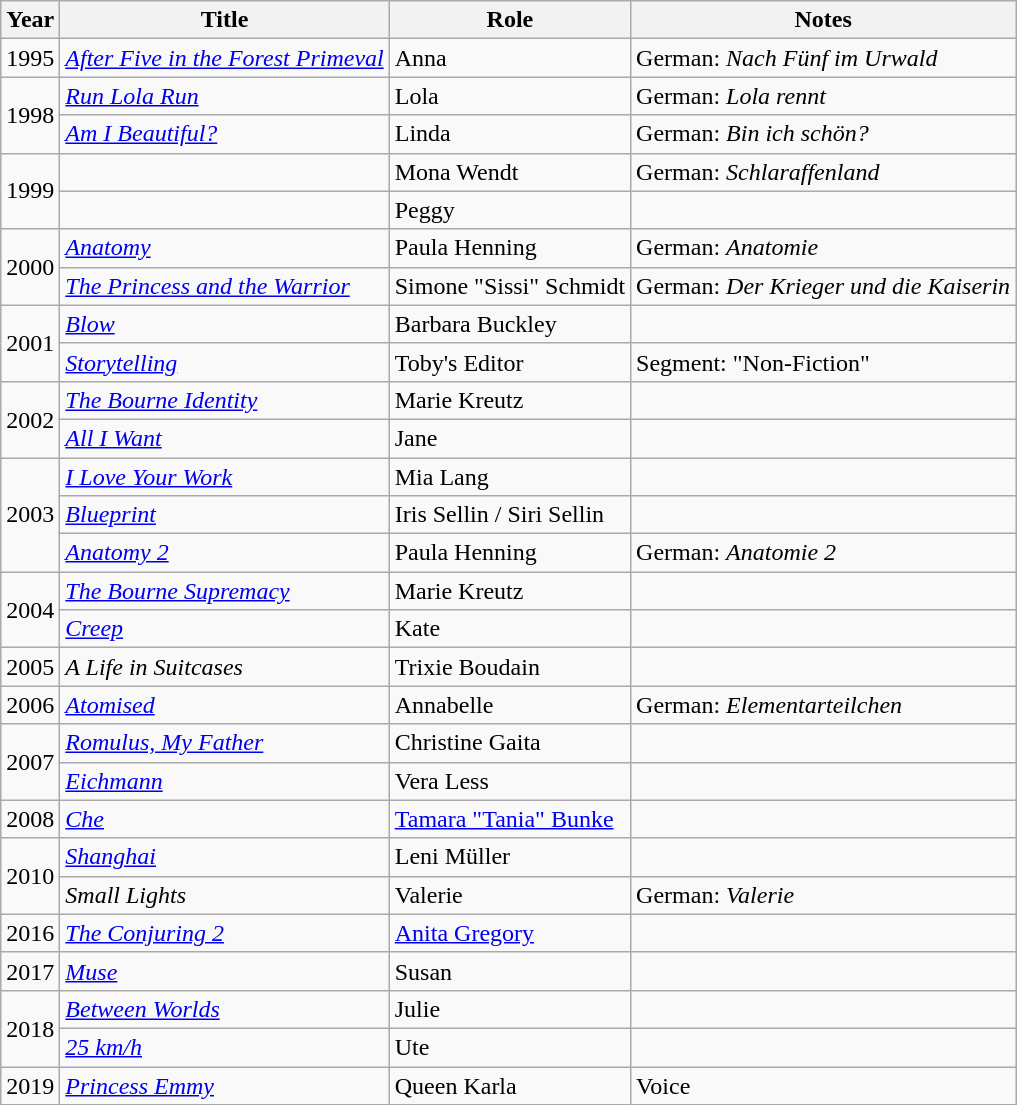<table class="wikitable sortable">
<tr>
<th>Year</th>
<th>Title</th>
<th>Role</th>
<th class="unsortable">Notes</th>
</tr>
<tr>
<td>1995</td>
<td><em><a href='#'>After Five in the Forest Primeval</a></em></td>
<td>Anna</td>
<td>German: <em>Nach Fünf im Urwald</em></td>
</tr>
<tr>
<td rowspan="2">1998</td>
<td><em><a href='#'>Run Lola Run</a></em></td>
<td>Lola</td>
<td>German: <em>Lola rennt</em></td>
</tr>
<tr>
<td><em><a href='#'>Am I Beautiful?</a></em></td>
<td>Linda</td>
<td>German: <em>Bin ich schön?</em></td>
</tr>
<tr>
<td rowspan="2">1999</td>
<td><em></em></td>
<td>Mona Wendt</td>
<td>German: <em>Schlaraffenland</em></td>
</tr>
<tr>
<td><em></em></td>
<td>Peggy</td>
<td></td>
</tr>
<tr>
<td rowspan="2">2000</td>
<td><em><a href='#'>Anatomy</a></em></td>
<td>Paula Henning</td>
<td>German: <em>Anatomie</em></td>
</tr>
<tr>
<td><em><a href='#'>The Princess and the Warrior</a></em></td>
<td>Simone "Sissi" Schmidt</td>
<td>German: <em>Der Krieger und die Kaiserin</em></td>
</tr>
<tr>
<td rowspan="2">2001</td>
<td><em><a href='#'>Blow</a></em></td>
<td>Barbara Buckley</td>
<td></td>
</tr>
<tr>
<td><em><a href='#'>Storytelling</a></em></td>
<td>Toby's Editor</td>
<td>Segment: "Non-Fiction"</td>
</tr>
<tr>
<td rowspan="2">2002</td>
<td><em><a href='#'>The Bourne Identity</a></em></td>
<td>Marie Kreutz</td>
<td></td>
</tr>
<tr>
<td><em><a href='#'>All I Want</a></em></td>
<td>Jane</td>
<td></td>
</tr>
<tr>
<td rowspan="3">2003</td>
<td><em><a href='#'>I Love Your Work</a></em></td>
<td>Mia Lang</td>
<td></td>
</tr>
<tr>
<td><em><a href='#'>Blueprint</a></em></td>
<td>Iris Sellin / Siri Sellin</td>
<td></td>
</tr>
<tr>
<td><em><a href='#'>Anatomy 2</a></em></td>
<td>Paula Henning</td>
<td>German: <em>Anatomie 2</em></td>
</tr>
<tr>
<td rowspan="2">2004</td>
<td><em><a href='#'>The Bourne Supremacy</a></em></td>
<td>Marie Kreutz</td>
<td></td>
</tr>
<tr>
<td><em><a href='#'>Creep</a></em></td>
<td>Kate</td>
<td></td>
</tr>
<tr>
<td>2005</td>
<td><em>A Life in Suitcases</em></td>
<td>Trixie Boudain</td>
<td></td>
</tr>
<tr>
<td>2006</td>
<td><em><a href='#'>Atomised</a></em></td>
<td>Annabelle</td>
<td>German: <em>Elementarteilchen</em></td>
</tr>
<tr>
<td rowspan="2">2007</td>
<td><em><a href='#'>Romulus, My Father</a></em></td>
<td>Christine Gaita</td>
<td></td>
</tr>
<tr>
<td><em><a href='#'>Eichmann</a></em></td>
<td>Vera Less</td>
<td></td>
</tr>
<tr>
<td>2008</td>
<td><em><a href='#'>Che</a></em></td>
<td><a href='#'>Tamara "Tania" Bunke</a></td>
<td></td>
</tr>
<tr>
<td rowspan="2">2010</td>
<td><em><a href='#'>Shanghai</a></em></td>
<td>Leni Müller</td>
<td></td>
</tr>
<tr>
<td><em>Small Lights</em></td>
<td>Valerie</td>
<td>German: <em>Valerie</em></td>
</tr>
<tr>
<td>2016</td>
<td><em><a href='#'>The Conjuring 2</a></em></td>
<td><a href='#'>Anita Gregory</a></td>
<td></td>
</tr>
<tr>
<td>2017</td>
<td><em><a href='#'>Muse</a></em></td>
<td>Susan</td>
<td></td>
</tr>
<tr>
<td rowspan="2">2018</td>
<td><em><a href='#'>Between Worlds</a></em></td>
<td>Julie</td>
<td></td>
</tr>
<tr>
<td><em><a href='#'>25 km/h</a></em></td>
<td>Ute</td>
<td></td>
</tr>
<tr>
<td>2019</td>
<td><em><a href='#'>Princess Emmy</a></em></td>
<td>Queen Karla</td>
<td>Voice</td>
</tr>
</table>
